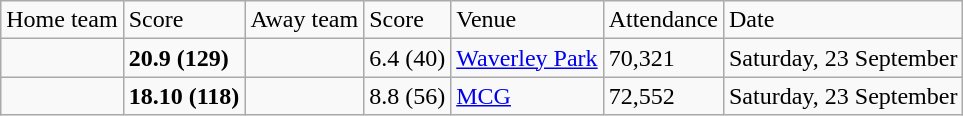<table class="wikitable" style="text-align:left">
<tr>
<td>Home team</td>
<td>Score</td>
<td>Away team</td>
<td>Score</td>
<td>Venue</td>
<td>Attendance</td>
<td>Date</td>
</tr>
<tr>
<td><strong></strong></td>
<td><strong>20.9 (129)</strong></td>
<td></td>
<td>6.4 (40)</td>
<td><a href='#'>Waverley Park</a></td>
<td>70,321</td>
<td>Saturday, 23 September</td>
</tr>
<tr>
<td><strong></strong></td>
<td><strong>18.10 (118)</strong></td>
<td></td>
<td>8.8 (56)</td>
<td><a href='#'>MCG</a></td>
<td>72,552</td>
<td>Saturday, 23 September</td>
</tr>
</table>
